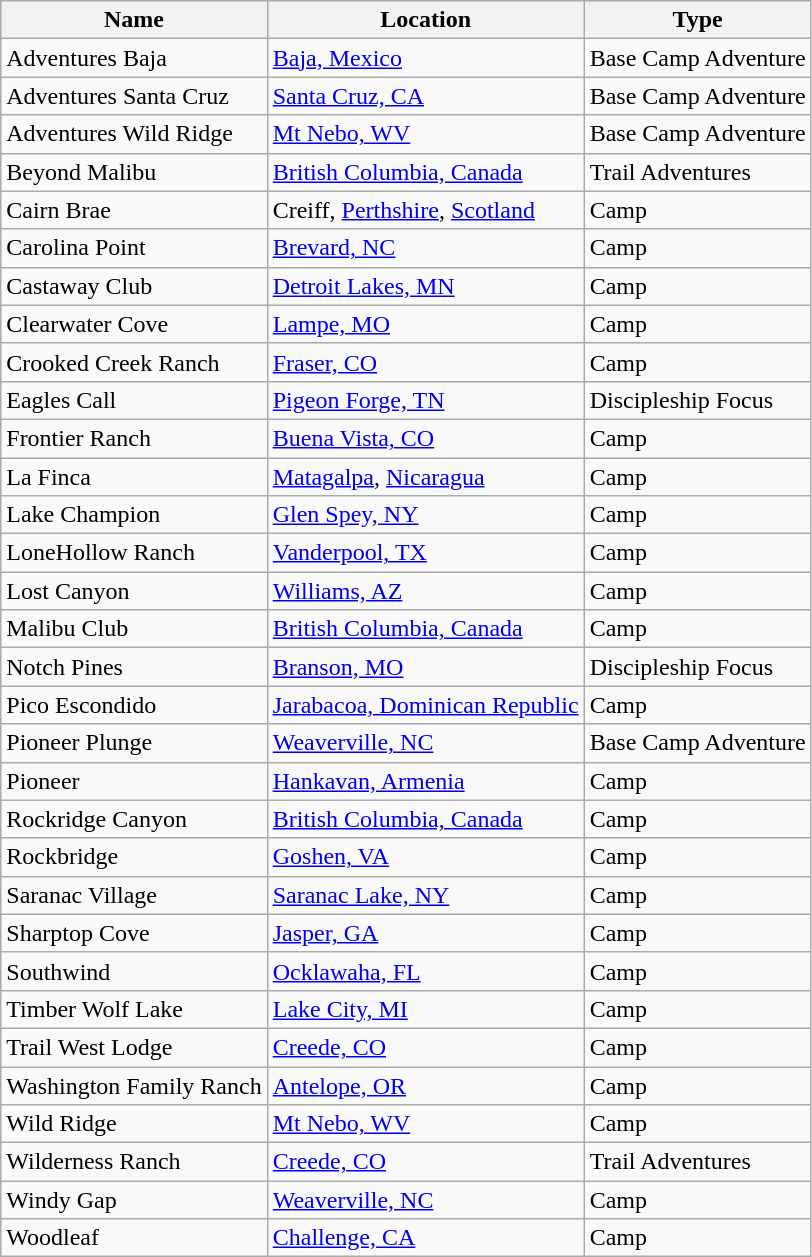<table class="wikitable">
<tr>
<th>Name</th>
<th>Location</th>
<th>Type</th>
</tr>
<tr>
<td>Adventures Baja</td>
<td><a href='#'>Baja, Mexico</a></td>
<td>Base Camp Adventure</td>
</tr>
<tr>
<td>Adventures Santa Cruz</td>
<td><a href='#'>Santa Cruz, CA</a></td>
<td>Base Camp Adventure</td>
</tr>
<tr>
<td>Adventures Wild Ridge</td>
<td><a href='#'>Mt Nebo, WV</a></td>
<td>Base Camp Adventure</td>
</tr>
<tr>
<td>Beyond Malibu</td>
<td><a href='#'>British Columbia, Canada</a></td>
<td>Trail Adventures</td>
</tr>
<tr>
<td>Cairn Brae</td>
<td>Creiff, <a href='#'>Perthshire</a>, <a href='#'>Scotland</a></td>
<td>Camp</td>
</tr>
<tr>
<td>Carolina Point</td>
<td><a href='#'>Brevard, NC</a></td>
<td>Camp</td>
</tr>
<tr>
<td>Castaway Club</td>
<td><a href='#'>Detroit Lakes, MN</a></td>
<td>Camp</td>
</tr>
<tr>
<td>Clearwater Cove</td>
<td><a href='#'>Lampe, MO</a></td>
<td>Camp</td>
</tr>
<tr>
<td>Crooked Creek Ranch</td>
<td><a href='#'>Fraser, CO</a></td>
<td>Camp</td>
</tr>
<tr>
<td>Eagles Call</td>
<td><a href='#'>Pigeon Forge, TN</a></td>
<td>Discipleship Focus</td>
</tr>
<tr>
<td>Frontier Ranch</td>
<td><a href='#'>Buena Vista, CO</a></td>
<td>Camp</td>
</tr>
<tr>
<td>La Finca</td>
<td><a href='#'>Matagalpa</a>, <a href='#'>Nicaragua</a></td>
<td>Camp</td>
</tr>
<tr>
<td>Lake Champion</td>
<td><a href='#'>Glen Spey, NY</a></td>
<td>Camp</td>
</tr>
<tr>
<td>LoneHollow Ranch</td>
<td><a href='#'>Vanderpool, TX</a></td>
<td>Camp</td>
</tr>
<tr>
<td>Lost Canyon</td>
<td><a href='#'>Williams, AZ</a></td>
<td>Camp</td>
</tr>
<tr>
<td>Malibu Club</td>
<td><a href='#'>British Columbia, Canada</a></td>
<td>Camp</td>
</tr>
<tr>
<td>Notch Pines</td>
<td><a href='#'>Branson, MO</a></td>
<td>Discipleship Focus</td>
</tr>
<tr>
<td>Pico Escondido</td>
<td><a href='#'>Jarabacoa, Dominican Republic</a></td>
<td>Camp</td>
</tr>
<tr>
<td>Pioneer Plunge</td>
<td><a href='#'>Weaverville, NC</a></td>
<td>Base Camp Adventure</td>
</tr>
<tr>
<td>Pioneer</td>
<td><a href='#'>Hankavan, Armenia</a></td>
<td>Camp</td>
</tr>
<tr>
<td>Rockridge Canyon</td>
<td><a href='#'>British Columbia, Canada</a></td>
<td>Camp</td>
</tr>
<tr>
<td>Rockbridge</td>
<td><a href='#'>Goshen, VA</a></td>
<td>Camp</td>
</tr>
<tr>
<td>Saranac Village</td>
<td><a href='#'>Saranac Lake, NY</a></td>
<td>Camp</td>
</tr>
<tr>
<td>Sharptop Cove</td>
<td><a href='#'>Jasper, GA</a></td>
<td>Camp</td>
</tr>
<tr>
<td>Southwind</td>
<td><a href='#'>Ocklawaha, FL</a></td>
<td>Camp</td>
</tr>
<tr>
<td>Timber Wolf Lake</td>
<td><a href='#'>Lake City, MI</a></td>
<td>Camp</td>
</tr>
<tr>
<td>Trail West Lodge</td>
<td><a href='#'>Creede, CO</a></td>
<td>Camp</td>
</tr>
<tr>
<td>Washington Family Ranch</td>
<td><a href='#'>Antelope, OR</a></td>
<td>Camp</td>
</tr>
<tr>
<td>Wild Ridge</td>
<td><a href='#'>Mt Nebo, WV</a></td>
<td>Camp</td>
</tr>
<tr>
<td>Wilderness Ranch</td>
<td><a href='#'>Creede, CO</a></td>
<td>Trail Adventures</td>
</tr>
<tr>
<td>Windy Gap</td>
<td><a href='#'>Weaverville, NC</a></td>
<td>Camp</td>
</tr>
<tr>
<td>Woodleaf</td>
<td><a href='#'>Challenge, CA</a></td>
<td>Camp</td>
</tr>
</table>
